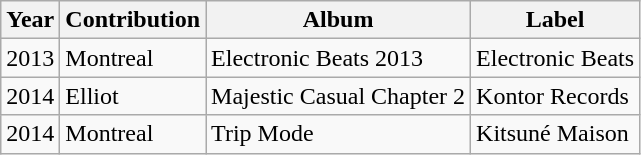<table class="wikitable">
<tr>
<th>Year</th>
<th>Contribution</th>
<th>Album</th>
<th>Label</th>
</tr>
<tr>
<td>2013</td>
<td>Montreal</td>
<td>Electronic Beats 2013</td>
<td>Electronic Beats</td>
</tr>
<tr>
<td>2014</td>
<td>Elliot</td>
<td>Majestic Casual Chapter 2</td>
<td>Kontor Records</td>
</tr>
<tr>
<td>2014</td>
<td>Montreal</td>
<td>Trip Mode</td>
<td>Kitsuné Maison</td>
</tr>
</table>
